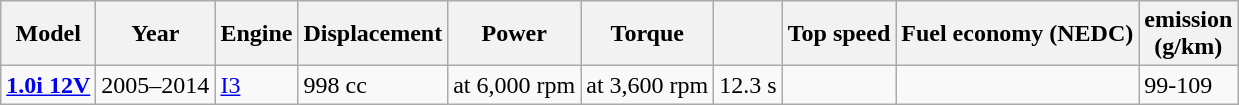<table class="wikitable">
<tr>
<th>Model</th>
<th>Year</th>
<th>Engine</th>
<th>Displacement</th>
<th>Power</th>
<th>Torque</th>
<th></th>
<th>Top speed</th>
<th>Fuel economy (NEDC)</th>
<th> emission<br>(g/km)</th>
</tr>
<tr>
<td><strong><a href='#'>1.0i 12V</a></strong></td>
<td>2005–2014</td>
<td><a href='#'>I3</a></td>
<td>998 cc</td>
<td> at 6,000 rpm</td>
<td> at 3,600 rpm</td>
<td>12.3 s</td>
<td></td>
<td></td>
<td>99-109</td>
</tr>
</table>
